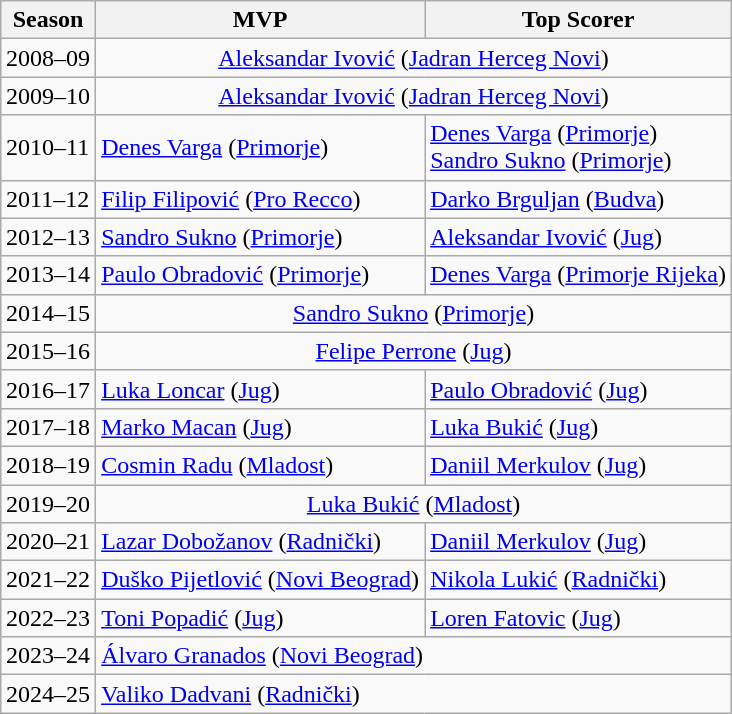<table class=wikitable style="text-align:left; margin:auto">
<tr>
<th>Season</th>
<th>MVP</th>
<th>Top Scorer</th>
</tr>
<tr>
<td>2008–09</td>
<td colspan="2"  align=center> <a href='#'>Aleksandar Ivović</a> (<a href='#'>Jadran Herceg Novi</a>)</td>
</tr>
<tr>
<td>2009–10</td>
<td colspan="2"  align=center> <a href='#'>Aleksandar Ivović</a> (<a href='#'>Jadran Herceg Novi</a>)</td>
</tr>
<tr>
<td>2010–11</td>
<td> <a href='#'>Denes Varga</a> (<a href='#'>Primorje</a>)</td>
<td> <a href='#'>Denes Varga</a> (<a href='#'>Primorje</a>)<br>  <a href='#'>Sandro Sukno</a> (<a href='#'>Primorje</a>)</td>
</tr>
<tr>
<td>2011–12</td>
<td> <a href='#'>Filip Filipović</a> (<a href='#'>Pro Recco</a>)</td>
<td> <a href='#'>Darko Brguljan</a> (<a href='#'>Budva</a>)</td>
</tr>
<tr>
<td>2012–13</td>
<td> <a href='#'>Sandro Sukno</a> (<a href='#'>Primorje</a>)</td>
<td> <a href='#'>Aleksandar Ivović</a> (<a href='#'>Jug</a>)</td>
</tr>
<tr>
<td>2013–14</td>
<td> <a href='#'>Paulo Obradović</a> (<a href='#'>Primorje</a>)</td>
<td> <a href='#'>Denes Varga</a> (<a href='#'>Primorje Rijeka</a>)</td>
</tr>
<tr>
<td>2014–15</td>
<td colspan="2"  align=center> <a href='#'>Sandro Sukno</a> (<a href='#'>Primorje</a>)</td>
</tr>
<tr>
<td>2015–16</td>
<td colspan="2" align=center> <a href='#'>Felipe Perrone</a> (<a href='#'>Jug</a>)</td>
</tr>
<tr>
<td>2016–17</td>
<td> <a href='#'>Luka Loncar</a> (<a href='#'>Jug</a>)</td>
<td> <a href='#'>Paulo Obradović</a> (<a href='#'>Jug</a>)</td>
</tr>
<tr>
<td>2017–18</td>
<td> <a href='#'>Marko Macan</a> (<a href='#'>Jug</a>)</td>
<td> <a href='#'>Luka Bukić</a> (<a href='#'>Jug</a>)</td>
</tr>
<tr>
<td>2018–19</td>
<td> <a href='#'>Cosmin Radu</a> (<a href='#'>Mladost</a>)</td>
<td> <a href='#'>Daniil Merkulov</a> (<a href='#'>Jug</a>)</td>
</tr>
<tr>
<td>2019–20</td>
<td colspan="2"  align=center> <a href='#'>Luka Bukić</a> (<a href='#'>Mladost</a>)</td>
</tr>
<tr>
<td>2020–21</td>
<td> <a href='#'>Lazar Dobožanov</a> (<a href='#'>Radnički</a>)</td>
<td> <a href='#'>Daniil Merkulov</a> (<a href='#'>Jug</a>)</td>
</tr>
<tr>
<td>2021–22</td>
<td> <a href='#'>Duško Pijetlović</a> (<a href='#'>Novi Beograd</a>)</td>
<td> <a href='#'>Nikola Lukić</a> (<a href='#'>Radnički</a>)</td>
</tr>
<tr>
<td>2022–23</td>
<td> <a href='#'>Toni Popadić</a> (<a href='#'>Jug</a>)</td>
<td> <a href='#'>Loren Fatovic</a> (<a href='#'>Jug</a>)</td>
</tr>
<tr>
<td>2023–24</td>
<td colspan="2"> <a href='#'>Álvaro Granados</a> (<a href='#'>Novi Beograd</a>)</td>
</tr>
<tr>
<td>2024–25</td>
<td colspan="2"> <a href='#'>Valiko Dadvani</a> (<a href='#'>Radnički</a>)</td>
</tr>
</table>
